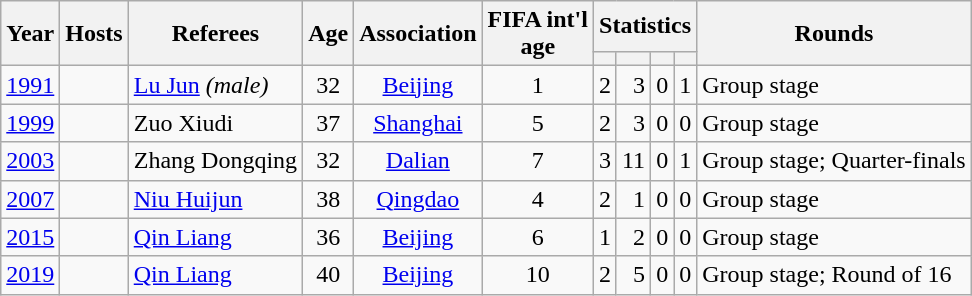<table class="wikitable">
<tr>
<th rowspan=2>Year</th>
<th rowspan=2>Hosts</th>
<th rowspan=2>Referees</th>
<th rowspan=2>Age</th>
<th rowspan=2>Association</th>
<th rowspan=2>FIFA int'l<br>age</th>
<th colspan=4>Statistics</th>
<th rowspan=2>Rounds</th>
</tr>
<tr>
<th></th>
<th></th>
<th></th>
<th></th>
</tr>
<tr>
<td align=center><a href='#'>1991</a></td>
<td></td>
<td><a href='#'>Lu Jun</a> <em>(male)</em></td>
<td align=center>32</td>
<td align=center><a href='#'>Beijing</a></td>
<td align=center>1</td>
<td align=right>2</td>
<td align=right>3</td>
<td align=right>0</td>
<td align=right>1</td>
<td>Group stage</td>
</tr>
<tr>
<td align=center><a href='#'>1999</a></td>
<td></td>
<td>Zuo Xiudi</td>
<td align=center>37</td>
<td align=center><a href='#'>Shanghai</a></td>
<td align=center>5</td>
<td align=right>2</td>
<td align=right>3</td>
<td align=right>0</td>
<td align=right>0</td>
<td>Group stage</td>
</tr>
<tr>
<td align=center><a href='#'>2003</a></td>
<td></td>
<td>Zhang Dongqing</td>
<td align=center>32</td>
<td align=center><a href='#'>Dalian</a></td>
<td align=center>7</td>
<td align=right>3</td>
<td align=right>11</td>
<td align=right>0</td>
<td align=right>1</td>
<td>Group stage; Quarter-finals</td>
</tr>
<tr>
<td align=center><a href='#'>2007</a></td>
<td></td>
<td><a href='#'>Niu Huijun</a></td>
<td align=center>38</td>
<td align=center><a href='#'>Qingdao</a></td>
<td align=center>4</td>
<td align=right>2</td>
<td align=right>1</td>
<td align=right>0</td>
<td align=right>0</td>
<td>Group stage</td>
</tr>
<tr>
<td align=center><a href='#'>2015</a></td>
<td></td>
<td><a href='#'>Qin Liang</a></td>
<td align=center>36</td>
<td align=center><a href='#'>Beijing</a></td>
<td align=center>6</td>
<td align=right>1</td>
<td align=right>2</td>
<td align=right>0</td>
<td align=right>0</td>
<td>Group stage</td>
</tr>
<tr>
<td align=center><a href='#'>2019</a></td>
<td></td>
<td><a href='#'>Qin Liang</a></td>
<td align=center>40</td>
<td align=center><a href='#'>Beijing</a></td>
<td align=center>10</td>
<td align=right>2</td>
<td align=right>5</td>
<td align=right>0</td>
<td align=right>0</td>
<td>Group stage; Round of 16</td>
</tr>
</table>
